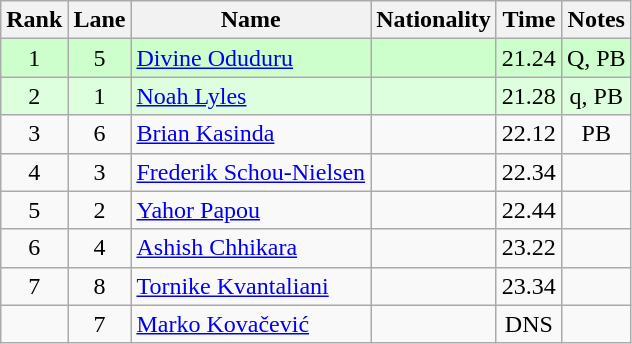<table class="wikitable sortable" style="text-align:center">
<tr>
<th>Rank</th>
<th>Lane</th>
<th>Name</th>
<th>Nationality</th>
<th>Time</th>
<th>Notes</th>
</tr>
<tr bgcolor=ccffcc>
<td>1</td>
<td>5</td>
<td align=left><a href='#'>Divine Oduduru</a></td>
<td align=left></td>
<td>21.24</td>
<td>Q, PB</td>
</tr>
<tr bgcolor=ddffdd>
<td>2</td>
<td>1</td>
<td align=left><a href='#'>Noah Lyles</a></td>
<td align=left></td>
<td>21.28</td>
<td>q, PB</td>
</tr>
<tr>
<td>3</td>
<td>6</td>
<td align=left><a href='#'>Brian Kasinda</a></td>
<td align=left></td>
<td>22.12</td>
<td>PB</td>
</tr>
<tr>
<td>4</td>
<td>3</td>
<td align=left><a href='#'>Frederik Schou-Nielsen</a></td>
<td align=left></td>
<td>22.34</td>
<td></td>
</tr>
<tr>
<td>5</td>
<td>2</td>
<td align=left><a href='#'>Yahor Papou</a></td>
<td align=left></td>
<td>22.44</td>
<td></td>
</tr>
<tr>
<td>6</td>
<td>4</td>
<td align=left><a href='#'>Ashish Chhikara</a></td>
<td align=left></td>
<td>23.22</td>
<td></td>
</tr>
<tr>
<td>7</td>
<td>8</td>
<td align=left><a href='#'>Tornike Kvantaliani</a></td>
<td align=left></td>
<td>23.34</td>
<td></td>
</tr>
<tr>
<td></td>
<td>7</td>
<td align=left><a href='#'>Marko Kovačević</a></td>
<td align=left></td>
<td>DNS</td>
<td></td>
</tr>
</table>
